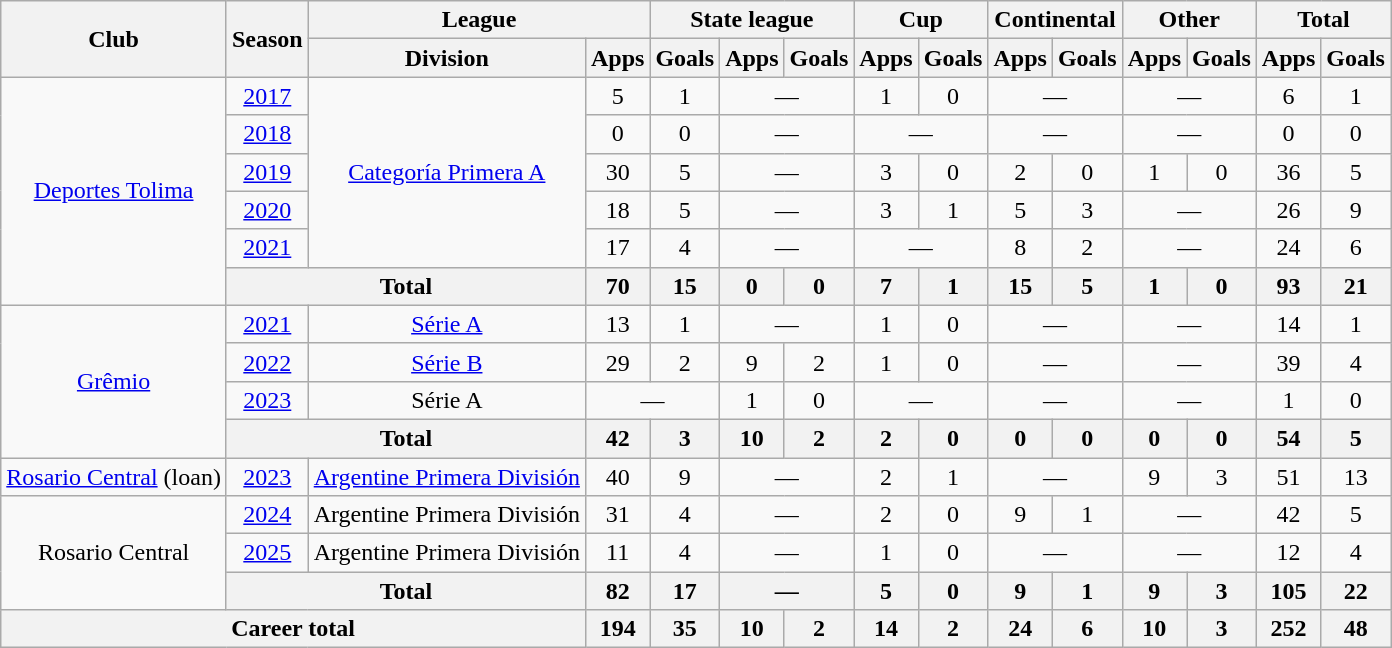<table class="wikitable" style="text-align:center">
<tr>
<th rowspan="2">Club</th>
<th rowspan="2">Season</th>
<th colspan="2">League</th>
<th colspan="3">State league</th>
<th colspan="2">Cup</th>
<th colspan="2">Continental</th>
<th colspan="2">Other</th>
<th colspan="2">Total</th>
</tr>
<tr>
<th>Division</th>
<th>Apps</th>
<th>Goals</th>
<th>Apps</th>
<th>Goals</th>
<th>Apps</th>
<th>Goals</th>
<th>Apps</th>
<th>Goals</th>
<th>Apps</th>
<th>Goals</th>
<th>Apps</th>
<th>Goals</th>
</tr>
<tr>
<td rowspan="6"><a href='#'>Deportes Tolima</a></td>
<td><a href='#'>2017</a></td>
<td rowspan="5"><a href='#'>Categoría Primera A</a></td>
<td>5</td>
<td>1</td>
<td colspan="2">—</td>
<td>1</td>
<td>0</td>
<td colspan="2">—</td>
<td colspan="2">—</td>
<td>6</td>
<td>1</td>
</tr>
<tr>
<td><a href='#'>2018</a></td>
<td>0</td>
<td>0</td>
<td colspan="2">—</td>
<td colspan="2">—</td>
<td colspan="2">—</td>
<td colspan="2">—</td>
<td>0</td>
<td>0</td>
</tr>
<tr>
<td><a href='#'>2019</a></td>
<td>30</td>
<td>5</td>
<td colspan="2">—</td>
<td>3</td>
<td>0</td>
<td>2</td>
<td>0</td>
<td>1</td>
<td>0</td>
<td>36</td>
<td>5</td>
</tr>
<tr>
<td><a href='#'>2020</a></td>
<td>18</td>
<td>5</td>
<td colspan="2">—</td>
<td>3</td>
<td>1</td>
<td>5</td>
<td>3</td>
<td colspan="2">—</td>
<td>26</td>
<td>9</td>
</tr>
<tr>
<td><a href='#'>2021</a></td>
<td>17</td>
<td>4</td>
<td colspan="2">—</td>
<td colspan="2">—</td>
<td>8</td>
<td>2</td>
<td colspan="2">—</td>
<td>24</td>
<td>6</td>
</tr>
<tr>
<th colspan="2">Total</th>
<th>70</th>
<th>15</th>
<th>0</th>
<th>0</th>
<th>7</th>
<th>1</th>
<th>15</th>
<th>5</th>
<th>1</th>
<th>0</th>
<th>93</th>
<th>21</th>
</tr>
<tr>
<td rowspan="4"><a href='#'>Grêmio</a></td>
<td><a href='#'>2021</a></td>
<td><a href='#'>Série A</a></td>
<td>13</td>
<td>1</td>
<td colspan="2">—</td>
<td>1</td>
<td>0</td>
<td colspan="2">—</td>
<td colspan="2">—</td>
<td>14</td>
<td>1</td>
</tr>
<tr>
<td><a href='#'>2022</a></td>
<td><a href='#'>Série B</a></td>
<td>29</td>
<td>2</td>
<td>9</td>
<td>2</td>
<td>1</td>
<td>0</td>
<td colspan="2">—</td>
<td colspan="2">—</td>
<td>39</td>
<td>4</td>
</tr>
<tr>
<td><a href='#'>2023</a></td>
<td>Série A</td>
<td colspan="2">—</td>
<td>1</td>
<td>0</td>
<td colspan="2">—</td>
<td colspan="2">—</td>
<td colspan="2">—</td>
<td>1</td>
<td>0</td>
</tr>
<tr>
<th colspan="2">Total</th>
<th>42</th>
<th>3</th>
<th>10</th>
<th>2</th>
<th>2</th>
<th>0</th>
<th>0</th>
<th>0</th>
<th>0</th>
<th>0</th>
<th>54</th>
<th>5</th>
</tr>
<tr>
<td><a href='#'>Rosario Central</a> (loan)</td>
<td><a href='#'>2023</a></td>
<td><a href='#'>Argentine Primera División</a></td>
<td>40</td>
<td>9</td>
<td colspan="2">—</td>
<td>2</td>
<td>1</td>
<td colspan="2">—</td>
<td>9</td>
<td>3</td>
<td>51</td>
<td>13</td>
</tr>
<tr>
<td rowspan="3">Rosario Central</td>
<td><a href='#'>2024</a></td>
<td>Argentine Primera División</td>
<td>31</td>
<td>4</td>
<td colspan="2">—</td>
<td>2</td>
<td>0</td>
<td>9</td>
<td>1</td>
<td colspan="2">—</td>
<td>42</td>
<td>5</td>
</tr>
<tr>
<td><a href='#'>2025</a></td>
<td>Argentine Primera División</td>
<td>11</td>
<td>4</td>
<td colspan="2">—</td>
<td>1</td>
<td>0</td>
<td colspan="2">—</td>
<td colspan="2">—</td>
<td>12</td>
<td>4</td>
</tr>
<tr>
<th colspan="2">Total</th>
<th>82</th>
<th>17</th>
<th colspan="2">—</th>
<th>5</th>
<th>0</th>
<th>9</th>
<th>1</th>
<th>9</th>
<th>3</th>
<th>105</th>
<th>22</th>
</tr>
<tr>
<th colspan="3">Career total</th>
<th>194</th>
<th>35</th>
<th>10</th>
<th>2</th>
<th>14</th>
<th>2</th>
<th>24</th>
<th>6</th>
<th>10</th>
<th>3</th>
<th>252</th>
<th>48</th>
</tr>
</table>
